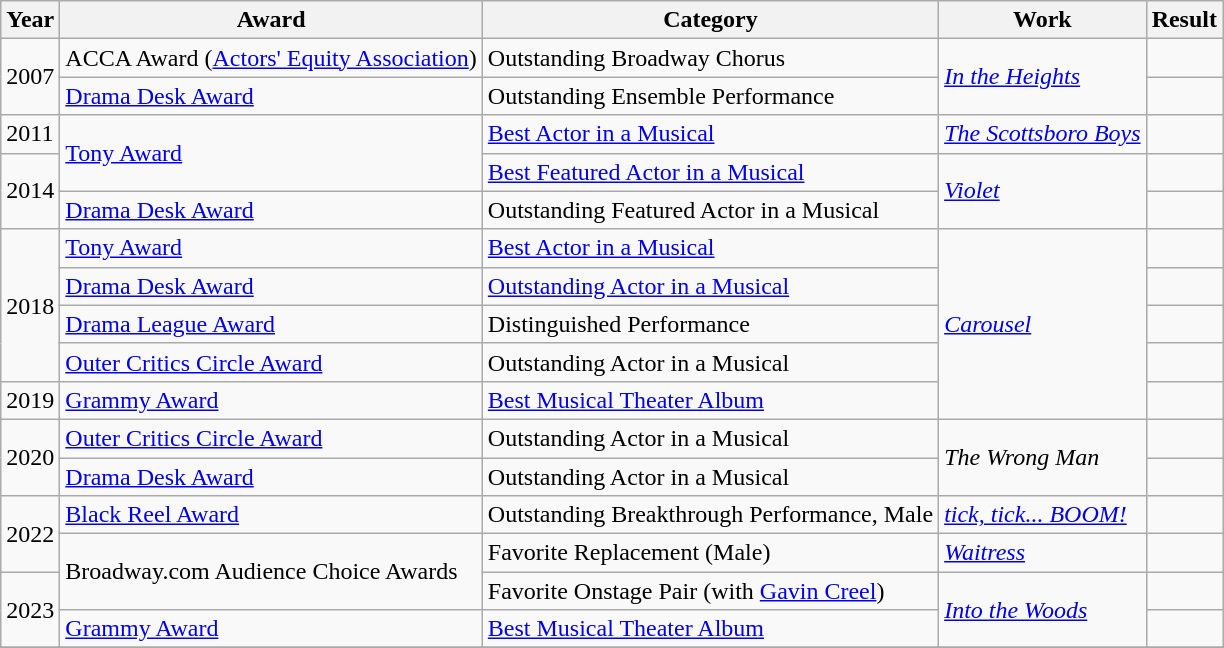<table class="wikitable">
<tr>
<th>Year</th>
<th>Award</th>
<th>Category</th>
<th>Work</th>
<th>Result</th>
</tr>
<tr>
<td rowspan=2>2007</td>
<td>ACCA Award (<a href='#'>Actors' Equity Association</a>)</td>
<td>Outstanding Broadway Chorus</td>
<td rowspan=2><em><a href='#'>In the Heights</a></em></td>
<td></td>
</tr>
<tr>
<td><a href='#'>Drama Desk Award</a></td>
<td>Outstanding Ensemble Performance</td>
<td></td>
</tr>
<tr>
<td>2011</td>
<td rowspan=2><a href='#'>Tony Award</a></td>
<td><a href='#'>Best Actor in a Musical</a></td>
<td><em><a href='#'>The Scottsboro Boys</a></em></td>
<td></td>
</tr>
<tr>
<td rowspan=2>2014</td>
<td><a href='#'>Best Featured Actor in a Musical</a></td>
<td rowspan=2><em><a href='#'>Violet</a></em></td>
<td></td>
</tr>
<tr>
<td><a href='#'>Drama Desk Award</a></td>
<td>Outstanding Featured Actor in a Musical</td>
<td></td>
</tr>
<tr>
<td rowspan=4>2018</td>
<td><a href='#'>Tony Award</a></td>
<td><a href='#'>Best Actor in a Musical</a></td>
<td rowspan=5><em><a href='#'>Carousel</a></em></td>
<td></td>
</tr>
<tr>
<td><a href='#'>Drama Desk Award</a></td>
<td><a href='#'>Outstanding Actor in a Musical</a></td>
<td></td>
</tr>
<tr>
<td><a href='#'>Drama League Award</a></td>
<td>Distinguished Performance</td>
<td></td>
</tr>
<tr>
<td><a href='#'>Outer Critics Circle Award</a></td>
<td>Outstanding Actor in a Musical</td>
<td></td>
</tr>
<tr>
<td>2019</td>
<td><a href='#'>Grammy Award</a></td>
<td><a href='#'>Best Musical Theater Album</a></td>
<td></td>
</tr>
<tr>
<td rowspan=2>2020</td>
<td><a href='#'>Outer Critics Circle Award</a></td>
<td>Outstanding Actor in a Musical</td>
<td rowspan=2><em>The Wrong Man</em></td>
<td></td>
</tr>
<tr>
<td><a href='#'>Drama Desk Award</a></td>
<td>Outstanding Actor in a Musical</td>
<td></td>
</tr>
<tr>
<td rowspan=2>2022</td>
<td><a href='#'>Black Reel Award</a></td>
<td>Outstanding Breakthrough Performance, Male</td>
<td><a href='#'><em>tick, tick... BOOM!</em></a></td>
<td></td>
</tr>
<tr>
<td rowspan=2>Broadway.com Audience Choice Awards</td>
<td>Favorite Replacement (Male)</td>
<td><a href='#'><em>Waitress</em></a></td>
<td></td>
</tr>
<tr>
<td rowspan=2>2023</td>
<td>Favorite Onstage Pair (with <a href='#'>Gavin Creel</a>)</td>
<td rowspan="2"><em><a href='#'>Into the Woods</a></em></td>
<td></td>
</tr>
<tr>
<td><a href='#'>Grammy Award</a></td>
<td><a href='#'>Best Musical Theater Album</a></td>
<td></td>
</tr>
<tr>
</tr>
</table>
